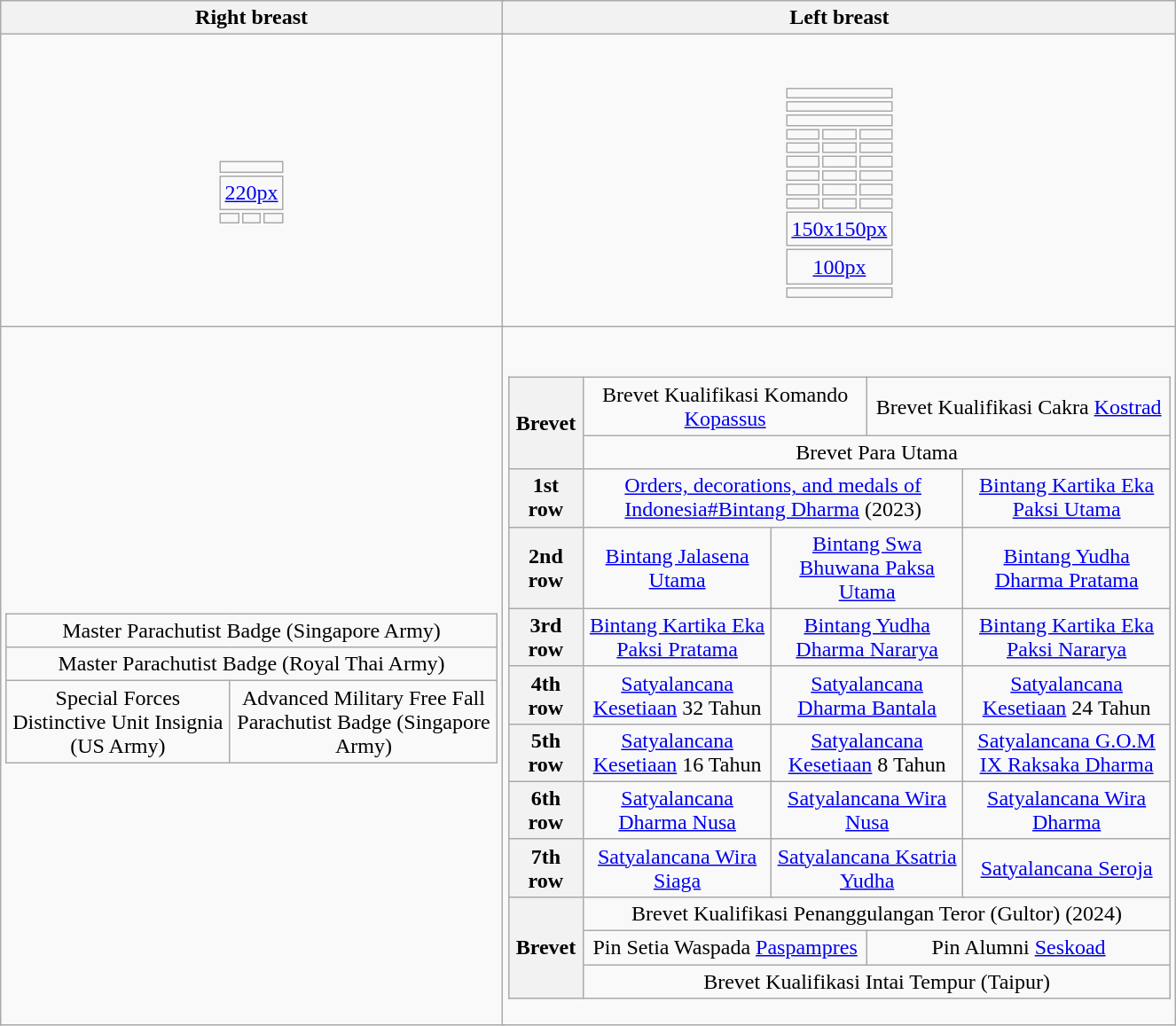<table class="wikitable" width="70%" style="margin:1em auto; text-align:center;">
<tr>
<th colspan="3" align="center">Right breast</th>
<th colspan="3" align="center">Left breast</th>
</tr>
<tr>
<td colspan="3"><br><table style="margin:1em auto; text-align:center;">
<tr>
<td colspan="3"></td>
</tr>
<tr>
<td colspan="3"><a href='#'>220px</a></td>
</tr>
<tr>
<td></td>
<td></td>
<td></td>
</tr>
</table>
</td>
<td colspan="3"><br><table style="margin:1em auto; text-align:center;">
<tr>
<td colspan="3"> </td>
</tr>
<tr>
<td colspan="3"></td>
</tr>
<tr>
<td colspan="3"> </td>
</tr>
<tr>
<td></td>
<td></td>
<td></td>
</tr>
<tr>
<td></td>
<td></td>
<td></td>
</tr>
<tr>
<td></td>
<td></td>
<td></td>
</tr>
<tr>
<td></td>
<td></td>
<td></td>
</tr>
<tr>
<td></td>
<td></td>
<td></td>
</tr>
<tr>
<td></td>
<td></td>
<td></td>
</tr>
<tr>
<td colspan="3"><a href='#'>150x150px</a></td>
</tr>
<tr>
<td colspan="3">  <a href='#'>100px</a></td>
</tr>
<tr>
<td colspan="3"></td>
</tr>
</table>
</td>
</tr>
<tr>
<td colspan="3"><br><table class="wikitable" style="margin:1em auto; text-align:center;">
<tr>
<td colspan="2">Master Parachutist Badge (Singapore Army)</td>
</tr>
<tr>
<td colspan="2">Master Parachutist Badge (Royal Thai Army)</td>
</tr>
<tr>
<td colspan="1">Special Forces Distinctive Unit Insignia (US Army)</td>
<td colspan="1">Advanced Military Free Fall Parachutist Badge (Singapore Army)</td>
</tr>
</table>
</td>
<td colspan="3"><br><table class="wikitable" style="margin:1em auto; text-align:center;">
<tr>
<th rowspan="2">Brevet</th>
<td colspan="4">Brevet Kualifikasi Komando <a href='#'>Kopassus</a></td>
<td colspan="4">Brevet Kualifikasi Cakra <a href='#'>Kostrad</a></td>
</tr>
<tr>
<td colspan="9">Brevet Para Utama</td>
</tr>
<tr>
<th>1st row</th>
<td colspan="6"><a href='#'>Orders, decorations, and medals of Indonesia#Bintang Dharma</a> (2023)</td>
<td colspan="3"><a href='#'>Bintang Kartika Eka Paksi Utama</a></td>
</tr>
<tr>
<th>2nd row</th>
<td colspan="3"><a href='#'>Bintang Jalasena Utama</a></td>
<td colspan="3"><a href='#'>Bintang Swa Bhuwana Paksa Utama</a></td>
<td colspan="3"><a href='#'>Bintang Yudha Dharma Pratama</a></td>
</tr>
<tr>
<th>3rd row</th>
<td colspan="3"><a href='#'>Bintang Kartika Eka Paksi Pratama</a></td>
<td colspan="3"><a href='#'>Bintang Yudha Dharma Nararya</a></td>
<td colspan="3"><a href='#'>Bintang Kartika Eka Paksi Nararya</a></td>
</tr>
<tr>
<th>4th row</th>
<td colspan="3"><a href='#'>Satyalancana Kesetiaan</a> 32 Tahun</td>
<td colspan="3"><a href='#'>Satyalancana Dharma Bantala</a></td>
<td colspan="3"><a href='#'>Satyalancana Kesetiaan</a> 24 Tahun</td>
</tr>
<tr>
<th>5th row</th>
<td colspan="3"><a href='#'>Satyalancana Kesetiaan</a> 16 Tahun</td>
<td colspan="3"><a href='#'>Satyalancana Kesetiaan</a> 8 Tahun</td>
<td colspan="3"><a href='#'>Satyalancana G.O.M IX Raksaka Dharma</a></td>
</tr>
<tr>
<th>6th row</th>
<td colspan="3"><a href='#'>Satyalancana Dharma Nusa</a></td>
<td colspan="3"><a href='#'>Satyalancana Wira Nusa</a></td>
<td colspan="3"><a href='#'>Satyalancana Wira Dharma</a></td>
</tr>
<tr>
<th>7th row</th>
<td colspan="3"><a href='#'>Satyalancana Wira Siaga</a></td>
<td colspan="3"><a href='#'>Satyalancana Ksatria Yudha</a></td>
<td colspan="3"><a href='#'>Satyalancana Seroja</a></td>
</tr>
<tr>
<th rowspan="3">Brevet</th>
<td colspan="9">Brevet Kualifikasi Penanggulangan Teror (Gultor) (2024)</td>
</tr>
<tr>
<td colspan="4">Pin Setia Waspada <a href='#'>Paspampres</a></td>
<td colspan="4">Pin Alumni <a href='#'>Seskoad</a></td>
</tr>
<tr>
<td colspan="9">Brevet Kualifikasi Intai Tempur (Taipur)</td>
</tr>
</table>
</td>
</tr>
</table>
